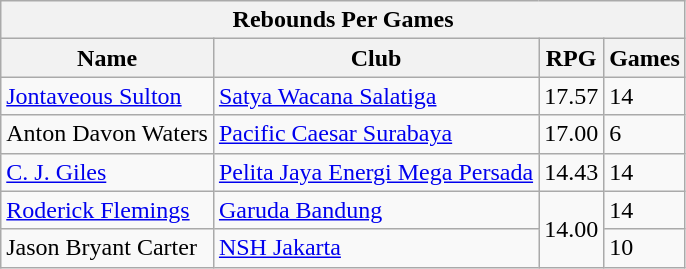<table class="wikitable">
<tr>
<th colspan="4"><strong>Rebounds Per Games</strong></th>
</tr>
<tr>
<th>Name</th>
<th>Club</th>
<th>RPG</th>
<th>Games</th>
</tr>
<tr>
<td> <a href='#'>Jontaveous Sulton</a></td>
<td><a href='#'>Satya Wacana Salatiga</a></td>
<td>17.57</td>
<td>14</td>
</tr>
<tr>
<td> Anton Davon Waters</td>
<td><a href='#'>Pacific Caesar Surabaya</a></td>
<td>17.00</td>
<td>6</td>
</tr>
<tr>
<td> <a href='#'>C. J. Giles</a></td>
<td><a href='#'>Pelita Jaya Energi Mega Persada</a></td>
<td>14.43</td>
<td>14</td>
</tr>
<tr>
<td> <a href='#'>Roderick Flemings</a></td>
<td><a href='#'>Garuda Bandung</a></td>
<td rowspan="2">14.00</td>
<td>14</td>
</tr>
<tr>
<td> Jason Bryant Carter</td>
<td><a href='#'>NSH Jakarta</a></td>
<td>10</td>
</tr>
</table>
